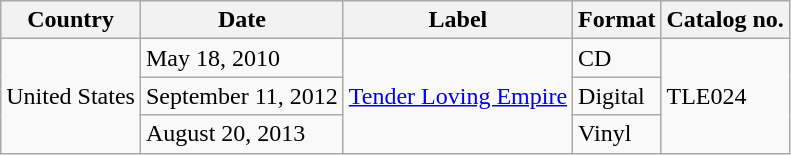<table class="wikitable plainrowheaders">
<tr>
<th>Country</th>
<th>Date</th>
<th>Label</th>
<th>Format</th>
<th>Catalog no.</th>
</tr>
<tr>
<td scope="row" rowspan="3">United States</td>
<td>May 18, 2010</td>
<td scope="row" rowspan="3"><a href='#'>Tender Loving Empire</a></td>
<td>CD</td>
<td scope="row" rowspan="3">TLE024</td>
</tr>
<tr>
<td>September 11, 2012</td>
<td>Digital</td>
</tr>
<tr>
<td>August 20, 2013</td>
<td>Vinyl</td>
</tr>
</table>
